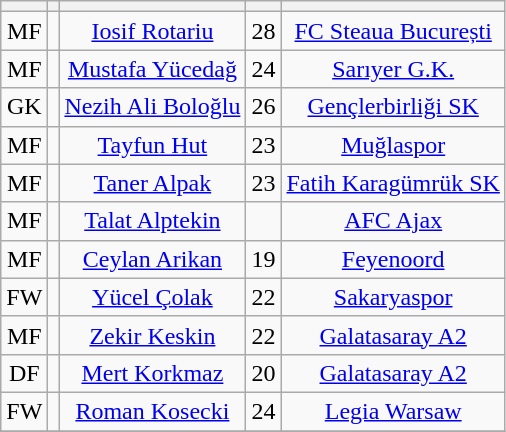<table class="wikitable sortable" style="text-align: center">
<tr>
<th></th>
<th></th>
<th></th>
<th></th>
<th></th>
</tr>
<tr>
<td>MF</td>
<td></td>
<td><a href='#'>Iosif Rotariu</a></td>
<td>28</td>
<td><a href='#'>FC Steaua București</a></td>
</tr>
<tr>
<td>MF</td>
<td></td>
<td><a href='#'>Mustafa Yücedağ</a></td>
<td>24</td>
<td><a href='#'>Sarıyer G.K.</a></td>
</tr>
<tr>
<td>GK</td>
<td></td>
<td><a href='#'>Nezih Ali Boloğlu</a></td>
<td>26</td>
<td><a href='#'>Gençlerbirliği SK</a></td>
</tr>
<tr>
<td>MF</td>
<td></td>
<td><a href='#'>Tayfun Hut</a></td>
<td>23</td>
<td><a href='#'>Muğlaspor</a></td>
</tr>
<tr>
<td>MF</td>
<td></td>
<td><a href='#'>Taner Alpak</a></td>
<td>23</td>
<td><a href='#'>Fatih Karagümrük SK</a></td>
</tr>
<tr>
<td>MF</td>
<td></td>
<td><a href='#'>Talat Alptekin</a></td>
<td></td>
<td><a href='#'>AFC Ajax</a></td>
</tr>
<tr>
<td>MF</td>
<td></td>
<td><a href='#'>Ceylan Arikan</a></td>
<td>19</td>
<td><a href='#'>Feyenoord</a></td>
</tr>
<tr>
<td>FW</td>
<td></td>
<td><a href='#'>Yücel Çolak</a></td>
<td>22</td>
<td><a href='#'>Sakaryaspor</a></td>
</tr>
<tr>
<td>MF</td>
<td></td>
<td><a href='#'>Zekir Keskin</a></td>
<td>22</td>
<td><a href='#'>Galatasaray A2</a></td>
</tr>
<tr>
<td>DF</td>
<td></td>
<td><a href='#'>Mert Korkmaz</a></td>
<td>20</td>
<td><a href='#'>Galatasaray A2</a></td>
</tr>
<tr>
<td>FW</td>
<td></td>
<td><a href='#'>Roman Kosecki</a></td>
<td>24</td>
<td><a href='#'>Legia Warsaw</a></td>
</tr>
<tr>
</tr>
</table>
